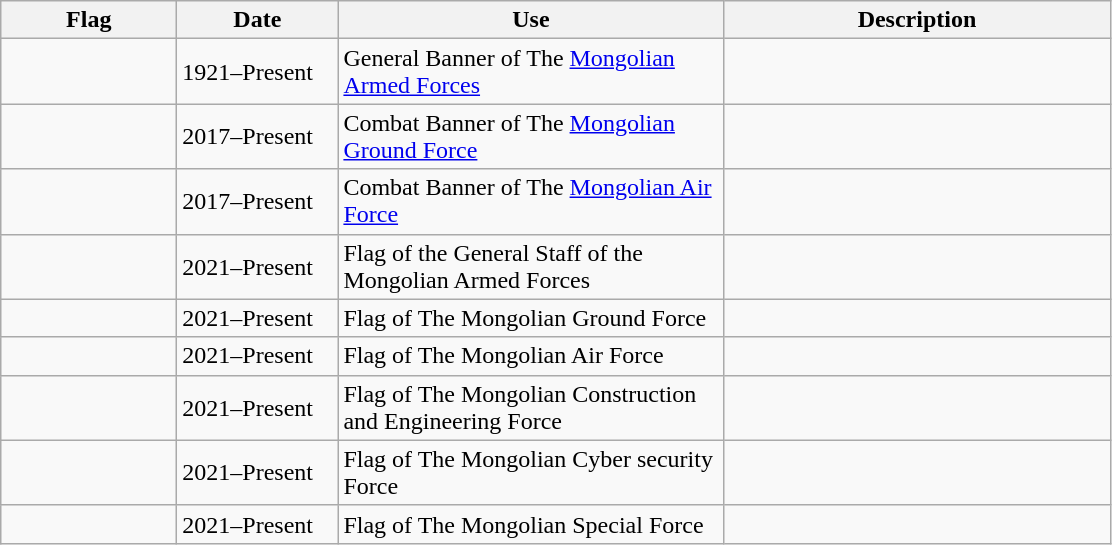<table class="wikitable">
<tr>
<th style="width:110px;">Flag</th>
<th style="width:100px;">Date</th>
<th style="width:250px;">Use</th>
<th style="width:250px;">Description</th>
</tr>
<tr>
<td></td>
<td>1921–Present</td>
<td>General Banner of The <a href='#'>Mongolian Armed Forces</a></td>
<td></td>
</tr>
<tr>
<td></td>
<td>2017–Present</td>
<td>Combat Banner of The <a href='#'>Mongolian Ground Force</a></td>
<td></td>
</tr>
<tr>
<td></td>
<td>2017–Present</td>
<td>Combat Banner of The <a href='#'>Mongolian Air Force</a></td>
<td></td>
</tr>
<tr>
<td></td>
<td>2021–Present</td>
<td>Flag of the General Staff of the Mongolian Armed Forces</td>
<td></td>
</tr>
<tr>
<td></td>
<td>2021–Present</td>
<td>Flag of The Mongolian Ground Force</td>
<td></td>
</tr>
<tr>
<td></td>
<td>2021–Present</td>
<td>Flag of The Mongolian Air Force</td>
<td></td>
</tr>
<tr>
<td></td>
<td>2021–Present</td>
<td>Flag of The Mongolian Construction and Engineering Force</td>
<td></td>
</tr>
<tr>
<td></td>
<td>2021–Present</td>
<td>Flag of The Mongolian Cyber security Force</td>
<td></td>
</tr>
<tr>
<td></td>
<td>2021–Present</td>
<td>Flag of The Mongolian Special Force</td>
<td></td>
</tr>
</table>
